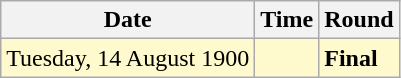<table class="wikitable">
<tr>
<th>Date</th>
<th>Time</th>
<th>Round</th>
</tr>
<tr style=background:lemonchiffon>
<td>Tuesday, 14 August 1900</td>
<td></td>
<td><strong>Final</strong></td>
</tr>
</table>
